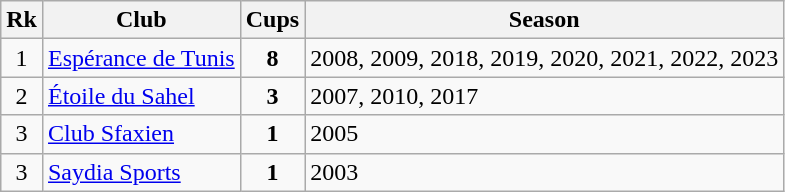<table class="wikitable">
<tr>
<th>Rk</th>
<th>Club</th>
<th>Cups</th>
<th>Season</th>
</tr>
<tr>
<td align="center">1</td>
<td><a href='#'>Espérance de Tunis</a></td>
<td style="text-align:center;"><strong>8</strong></td>
<td>2008, 2009, 2018, 2019, 2020, 2021, 2022, 2023</td>
</tr>
<tr>
<td align="center">2</td>
<td><a href='#'>Étoile du Sahel</a></td>
<td style="text-align:center;"><strong>3</strong></td>
<td>2007, 2010, 2017</td>
</tr>
<tr>
<td align="center">3</td>
<td><a href='#'>Club Sfaxien</a></td>
<td style="text-align:center;"><strong>1</strong></td>
<td>2005</td>
</tr>
<tr>
<td align="center">3</td>
<td><a href='#'>Saydia Sports</a></td>
<td style="text-align:center;"><strong>1</strong></td>
<td>2003</td>
</tr>
</table>
